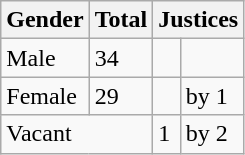<table class="wikitable sortable" style="width:auto; font-size:100%;">
<tr>
<th>Gender</th>
<th>Total<br></th>
<th colspan=2>Justices</th>
</tr>
<tr>
<td>Male</td>
<td>34<br></td>
<td></td>
<td></td>
</tr>
<tr>
<td>Female</td>
<td>29<br></td>
<td></td>
<td> by 1</td>
</tr>
<tr>
<td colspan=2>Vacant</td>
<td>1<br></td>
<td> by 2</td>
</tr>
</table>
